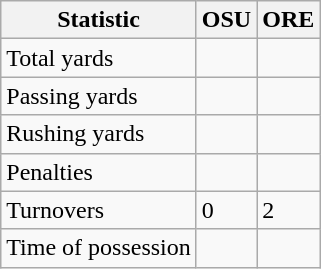<table class="wikitable">
<tr>
<th>Statistic</th>
<th>OSU</th>
<th>ORE</th>
</tr>
<tr>
<td>Total yards</td>
<td></td>
<td></td>
</tr>
<tr>
<td>Passing yards</td>
<td></td>
<td></td>
</tr>
<tr>
<td>Rushing yards</td>
<td></td>
<td></td>
</tr>
<tr>
<td>Penalties</td>
<td></td>
<td></td>
</tr>
<tr>
<td>Turnovers</td>
<td>0</td>
<td>2</td>
</tr>
<tr>
<td>Time of possession</td>
<td></td>
<td></td>
</tr>
</table>
